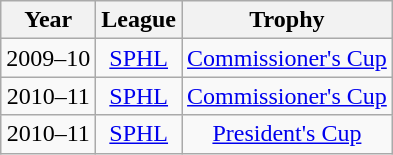<table class="wikitable" style="text-align:center;">
<tr>
<th>Year</th>
<th>League</th>
<th>Trophy</th>
</tr>
<tr>
<td>2009–10</td>
<td><a href='#'>SPHL</a></td>
<td><a href='#'>Commissioner's Cup</a></td>
</tr>
<tr>
<td>2010–11</td>
<td><a href='#'>SPHL</a></td>
<td><a href='#'>Commissioner's Cup</a></td>
</tr>
<tr>
<td>2010–11</td>
<td><a href='#'>SPHL</a></td>
<td><a href='#'>President's Cup</a></td>
</tr>
</table>
